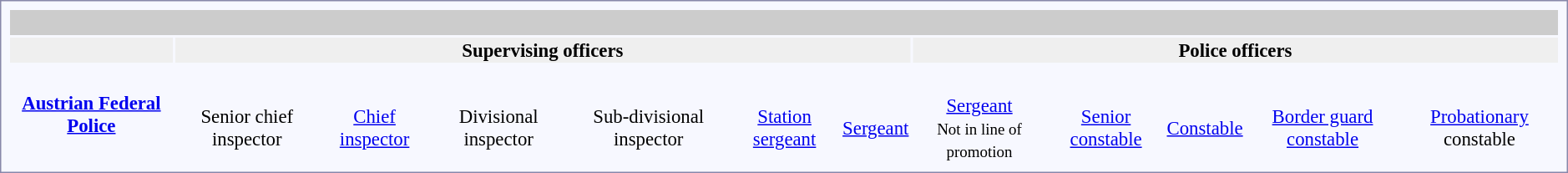<table style="border:1px solid #8888aa; background-color:#f7f8ff; padding:5px; font-size:95%; margin: 0px 12px 12px 0px;">
<tr style="background-color:#CCCCCC;">
<th colspan=37> </th>
</tr>
<tr style="background:#efefef;">
<th></th>
<th colspan=22>Supervising officers</th>
<th colspan=14>Police officers</th>
</tr>
<tr style="text-align:center;">
<td rowspan=2> <strong><a href='#'>Austrian Federal Police</a></strong></td>
<td colspan=3></td>
<td colspan=3></td>
<td colspan=2></td>
<td colspan=2></td>
<td colspan=6></td>
<td colspan=6></td>
<td colspan=4></td>
<td colspan=2></td>
<td colspan=6></td>
<td colspan=1></td>
<td colspan=1></td>
</tr>
<tr style="text-align:center;">
<td colspan=3><br>Senior chief inspector</td>
<td colspan=3><br><a href='#'>Chief inspector</a></td>
<td colspan=2><br>Divisional inspector</td>
<td colspan=2><br>Sub-divisional inspector</td>
<td colspan=6><br><a href='#'>Station sergeant</a></td>
<td colspan=6><br><a href='#'>Sergeant</a></td>
<td colspan=4><br><a href='#'>Sergeant</a><br><small>Not in line of promotion</small></td>
<td colspan=2><br><a href='#'>Senior constable</a></td>
<td colspan=6><br><a href='#'>Constable</a></td>
<td colspan=1><br><a href='#'>Border guard constable</a></td>
<td colspan=1><br> <a href='#'>Probationary</a> constable</td>
</tr>
</table>
